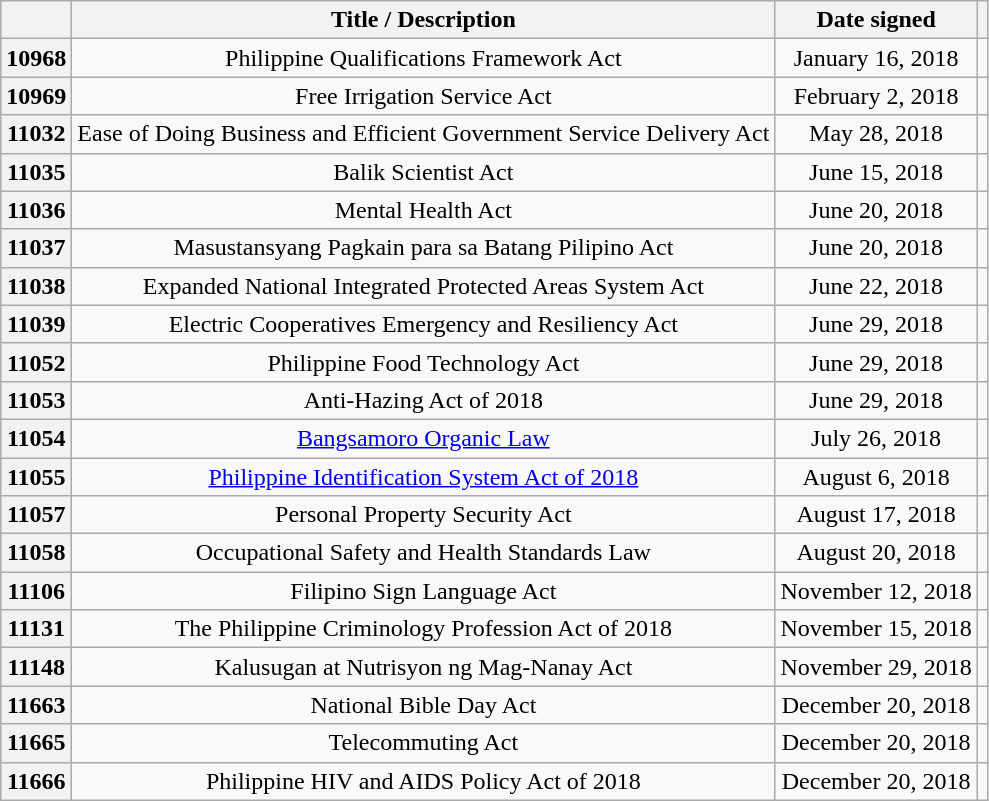<table class="wikitable sortable" style="text-align:center;">
<tr>
<th scope="col"></th>
<th scope="col">Title / Description</th>
<th scope="col">Date signed</th>
<th scope="col" class="unsortable"></th>
</tr>
<tr>
<th scope="row">10968</th>
<td>Philippine Qualifications Framework Act</td>
<td>January 16, 2018</td>
<td></td>
</tr>
<tr>
<th scope="row">10969</th>
<td>Free Irrigation Service Act</td>
<td>February 2, 2018</td>
<td></td>
</tr>
<tr>
<th scope="row">11032</th>
<td>Ease of Doing Business and Efficient Government Service Delivery Act</td>
<td>May 28, 2018</td>
<td></td>
</tr>
<tr>
<th scope="row">11035</th>
<td>Balik Scientist Act<br></td>
<td>June 15, 2018</td>
<td></td>
</tr>
<tr>
<th scope="row">11036</th>
<td>Mental Health Act</td>
<td>June 20, 2018</td>
<td></td>
</tr>
<tr>
<th scope="row">11037</th>
<td>Masustansyang Pagkain para sa Batang Pilipino Act<br></td>
<td>June 20, 2018</td>
<td></td>
</tr>
<tr>
<th scope="row">11038</th>
<td>Expanded National Integrated Protected Areas System Act</td>
<td>June 22, 2018</td>
<td></td>
</tr>
<tr>
<th scope="row">11039</th>
<td>Electric Cooperatives Emergency and Resiliency Act</td>
<td>June 29, 2018</td>
<td></td>
</tr>
<tr>
<th scope="row">11052</th>
<td>Philippine Food Technology Act</td>
<td>June 29, 2018</td>
<td></td>
</tr>
<tr>
<th scope="row">11053</th>
<td>Anti-Hazing Act of 2018</td>
<td>June 29, 2018</td>
<td></td>
</tr>
<tr>
<th scope="row">11054</th>
<td><a href='#'>Bangsamoro Organic Law</a></td>
<td>July 26, 2018</td>
<td></td>
</tr>
<tr>
<th scope="row">11055</th>
<td><a href='#'>Philippine Identification System Act of 2018</a></td>
<td>August 6, 2018</td>
<td></td>
</tr>
<tr>
<th scope="row">11057</th>
<td>Personal Property Security Act</td>
<td>August 17, 2018</td>
<td></td>
</tr>
<tr>
<th scope="row">11058</th>
<td>Occupational Safety and Health Standards Law</td>
<td>August 20, 2018</td>
<td></td>
</tr>
<tr>
<th scope="row">11106</th>
<td>Filipino Sign Language Act</td>
<td>November 12, 2018</td>
<td></td>
</tr>
<tr>
<th scope="row">11131</th>
<td>The Philippine Criminology Profession Act of 2018</td>
<td>November 15, 2018</td>
<td></td>
</tr>
<tr>
<th scope="row">11148</th>
<td>Kalusugan at Nutrisyon ng Mag-Nanay Act <br></td>
<td>November 29, 2018</td>
<td></td>
</tr>
<tr>
<th scope="row">11663</th>
<td>National Bible Day Act</td>
<td>December 20, 2018</td>
<td></td>
</tr>
<tr>
<th scope="row">11665</th>
<td>Telecommuting Act</td>
<td>December 20, 2018</td>
<td></td>
</tr>
<tr>
<th scope="row">11666</th>
<td>Philippine HIV and AIDS Policy Act of 2018</td>
<td>December 20, 2018</td>
<td></td>
</tr>
</table>
